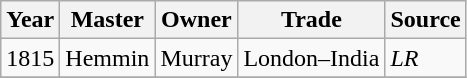<table class=" wikitable">
<tr>
<th>Year</th>
<th>Master</th>
<th>Owner</th>
<th>Trade</th>
<th>Source</th>
</tr>
<tr>
<td>1815</td>
<td>Hemmin</td>
<td>Murray</td>
<td>London–India</td>
<td><em>LR</em></td>
</tr>
<tr>
</tr>
</table>
